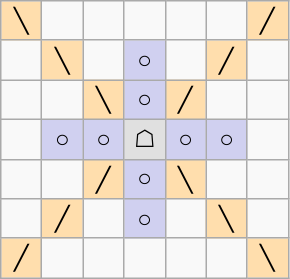<table border="1" class="wikitable">
<tr align=center>
<td width="20" style="background:#ffdead;">╲</td>
<td width="20"> </td>
<td width="20"> </td>
<td width="20"> </td>
<td width="20"> </td>
<td width="20"> </td>
<td width="20" style="background:#ffdead;">╱</td>
</tr>
<tr align=center>
<td> </td>
<td style="background:#ffdead;">╲</td>
<td> </td>
<td style="background:#d0d0f0;">○</td>
<td> </td>
<td style="background:#ffdead;">╱</td>
<td> </td>
</tr>
<tr align=center>
<td> </td>
<td> </td>
<td style="background:#ffdead;">╲</td>
<td style="background:#d0d0f0;">○</td>
<td style="background:#ffdead;">╱</td>
<td> </td>
<td> </td>
</tr>
<tr align=center>
<td> </td>
<td style="background:#d0d0f0;">○</td>
<td style="background:#d0d0f0;">○</td>
<td style="background:#e0e0e0;">☖</td>
<td style="background:#d0d0f0;">○</td>
<td style="background:#d0d0f0;">○</td>
<td> </td>
</tr>
<tr align=center>
<td> </td>
<td> </td>
<td style="background:#ffdead;">╱</td>
<td style="background:#d0d0f0;">○</td>
<td style="background:#ffdead;">╲</td>
<td> </td>
<td> </td>
</tr>
<tr align=center>
<td> </td>
<td style="background:#ffdead;">╱</td>
<td> </td>
<td style="background:#d0d0f0;">○</td>
<td> </td>
<td style="background:#ffdead;">╲</td>
<td> </td>
</tr>
<tr align=center>
<td style="background:#ffdead;">╱</td>
<td> </td>
<td> </td>
<td> </td>
<td> </td>
<td> </td>
<td style="background:#ffdead;">╲</td>
</tr>
</table>
